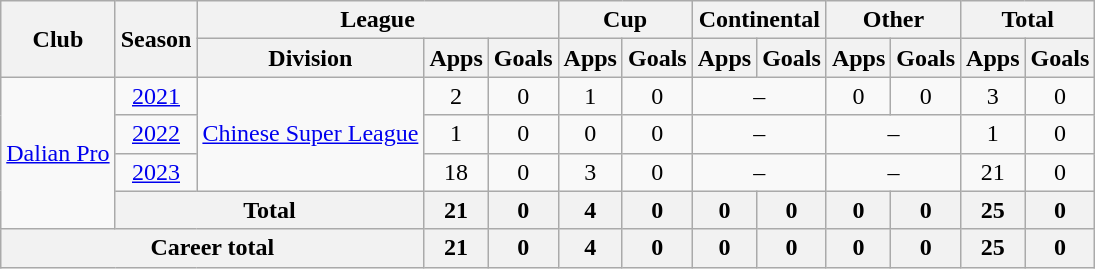<table class="wikitable" style="text-align: center">
<tr>
<th rowspan="2">Club</th>
<th rowspan="2">Season</th>
<th colspan="3">League</th>
<th colspan="2">Cup</th>
<th colspan="2">Continental</th>
<th colspan="2">Other</th>
<th colspan="2">Total</th>
</tr>
<tr>
<th>Division</th>
<th>Apps</th>
<th>Goals</th>
<th>Apps</th>
<th>Goals</th>
<th>Apps</th>
<th>Goals</th>
<th>Apps</th>
<th>Goals</th>
<th>Apps</th>
<th>Goals</th>
</tr>
<tr>
<td rowspan=4><a href='#'>Dalian Pro</a></td>
<td><a href='#'>2021</a></td>
<td rowspan=3><a href='#'>Chinese Super League</a></td>
<td>2</td>
<td>0</td>
<td>1</td>
<td>0</td>
<td colspan="2">–</td>
<td>0</td>
<td>0</td>
<td>3</td>
<td>0</td>
</tr>
<tr>
<td><a href='#'>2022</a></td>
<td>1</td>
<td>0</td>
<td>0</td>
<td>0</td>
<td colspan="2">–</td>
<td colspan="2">–</td>
<td>1</td>
<td>0</td>
</tr>
<tr>
<td><a href='#'>2023</a></td>
<td>18</td>
<td>0</td>
<td>3</td>
<td>0</td>
<td colspan="2">–</td>
<td colspan="2">–</td>
<td>21</td>
<td>0</td>
</tr>
<tr>
<th colspan="2">Total</th>
<th>21</th>
<th>0</th>
<th>4</th>
<th>0</th>
<th>0</th>
<th>0</th>
<th>0</th>
<th>0</th>
<th>25</th>
<th>0</th>
</tr>
<tr>
<th colspan=3>Career total</th>
<th>21</th>
<th>0</th>
<th>4</th>
<th>0</th>
<th>0</th>
<th>0</th>
<th>0</th>
<th>0</th>
<th>25</th>
<th>0</th>
</tr>
</table>
